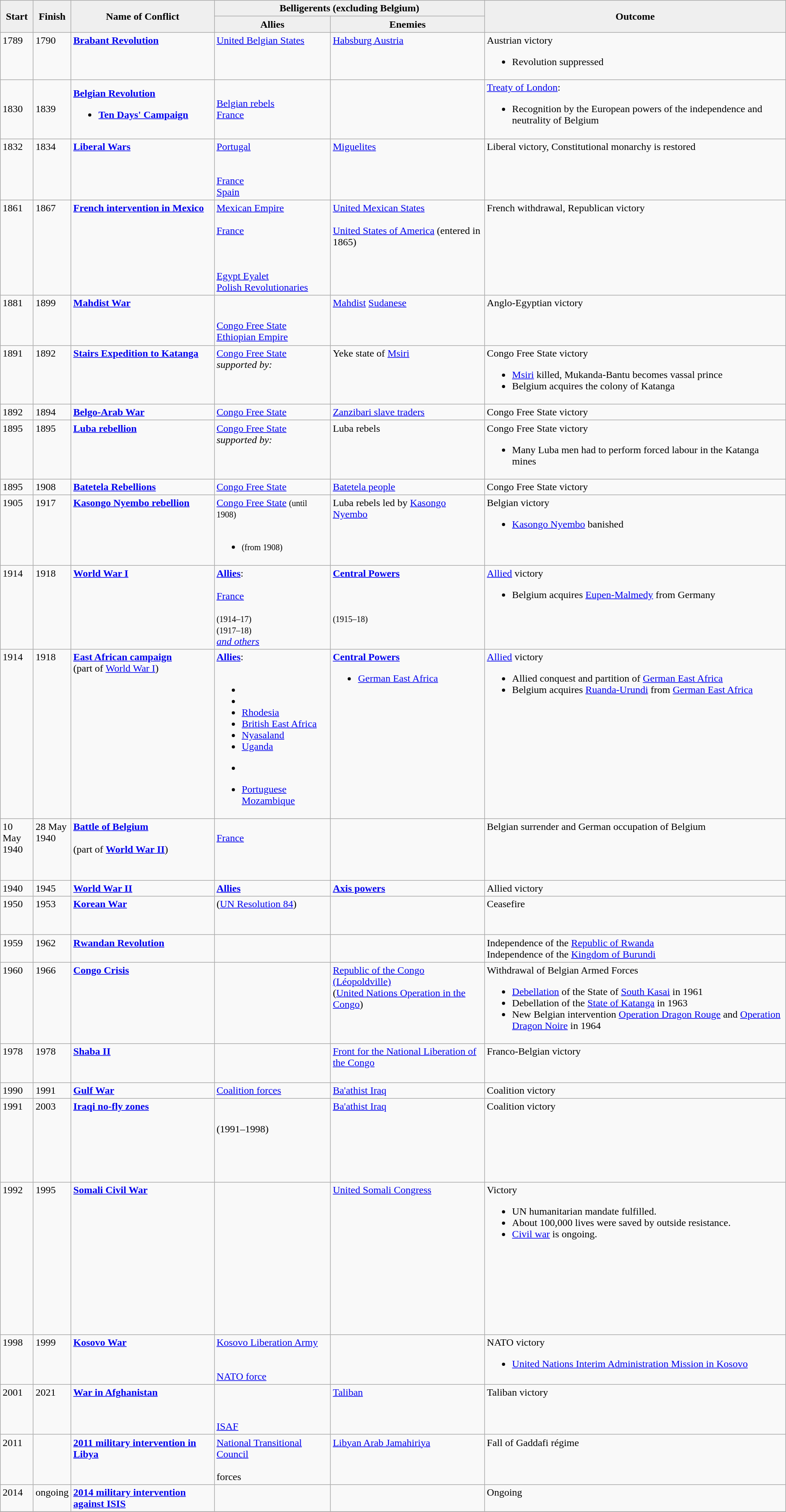<table class="wikitable" align="center">
<tr>
<th rowspan="2" style="background:#efefef;">Start</th>
<th rowspan="2" style="background:#efefef;">Finish</th>
<th rowspan="2" style="background:#efefef;">Name of Conflict</th>
<th colspan="2" style="background:#efefef;">Belligerents (excluding Belgium)</th>
<th rowspan="2" style="background:#efefef;">Outcome</th>
</tr>
<tr>
<th style="background:#efefef;">Allies</th>
<th style="background:#efefef;">Enemies</th>
</tr>
<tr valign="top">
<td>1789</td>
<td>1790</td>
<td><strong><a href='#'>Brabant Revolution</a></strong></td>
<td> <a href='#'>United Belgian States</a></td>
<td> <a href='#'>Habsburg Austria</a></td>
<td>Austrian victory<br><ul><li>Revolution suppressed</li></ul></td>
</tr>
<tr>
<td>1830</td>
<td>1839</td>
<td><strong><a href='#'>Belgian Revolution</a></strong><br><ul><li><strong><a href='#'>Ten Days' Campaign</a></strong></li></ul></td>
<td> <a href='#'>Belgian rebels</a><br> <a href='#'>France</a></td>
<td></td>
<td><a href='#'>Treaty of London</a>:<br><ul><li>Recognition by the European powers of the independence and neutrality of Belgium</li></ul></td>
</tr>
<tr valign="top">
<td>1832</td>
<td>1834</td>
<td><strong><a href='#'>Liberal Wars</a></strong></td>
<td> <a href='#'>Portugal</a><br><br> <br>
 <a href='#'>France</a><br>
 <a href='#'>Spain</a><br></td>
<td> <a href='#'>Miguelites</a><br></td>
<td>Liberal victory, Constitutional monarchy is restored</td>
</tr>
<tr valign="top">
<td>1861</td>
<td>1867</td>
<td><strong><a href='#'>French intervention in Mexico</a></strong></td>
<td> <a href='#'>Mexican Empire</a><br><br> <a href='#'>France</a><br>
<br><br><br> <a href='#'>Egypt Eyalet</a><br> <a href='#'>Polish Revolutionaries</a></td>
<td> <a href='#'>United Mexican States</a><br><br> <a href='#'>United States of America</a> (entered in 1865)</td>
<td>French withdrawal, Republican victory</td>
</tr>
<tr valign="top">
<td>1881</td>
<td>1899</td>
<td><strong><a href='#'>Mahdist War</a></strong></td>
<td><br><br> <a href='#'>Congo Free State</a><br> <a href='#'>Ethiopian Empire</a></td>
<td> <a href='#'>Mahdist</a> <a href='#'>Sudanese</a></td>
<td>Anglo-Egyptian victory</td>
</tr>
<tr valign="top">
<td>1891</td>
<td>1892</td>
<td><strong><a href='#'>Stairs Expedition to Katanga</a></strong></td>
<td> <a href='#'>Congo Free State</a><br><em>supported by:</em><br></td>
<td>Yeke state of <a href='#'>Msiri</a></td>
<td>Congo Free State victory<br><ul><li><a href='#'>Msiri</a> killed, Mukanda-Bantu becomes vassal prince</li><li>Belgium acquires the colony of Katanga</li></ul></td>
</tr>
<tr valign="top">
<td>1892</td>
<td>1894</td>
<td><strong><a href='#'>Belgo-Arab War</a></strong></td>
<td> <a href='#'>Congo Free State</a></td>
<td> <a href='#'>Zanzibari slave traders</a></td>
<td>Congo Free State victory</td>
</tr>
<tr valign="top">
<td>1895</td>
<td>1895</td>
<td><strong><a href='#'>Luba rebellion</a></strong></td>
<td> <a href='#'>Congo Free State</a><br><em>supported by:</em><br></td>
<td>Luba rebels</td>
<td>Congo Free State victory<br><ul><li>Many Luba men had to perform forced labour in the Katanga mines</li></ul></td>
</tr>
<tr valign="top">
<td>1895</td>
<td>1908</td>
<td><strong><a href='#'>Batetela Rebellions</a></strong></td>
<td> <a href='#'>Congo Free State</a><br></td>
<td><a href='#'>Batetela people</a><br></td>
<td>Congo Free State victory</td>
</tr>
<tr valign="top">
<td>1905</td>
<td>1917</td>
<td><strong><a href='#'>Kasongo Nyembo rebellion</a></strong></td>
<td> <a href='#'>Congo Free State</a> <small>(until 1908)</small><br><br><ul><li> <small>(from 1908)</small></li></ul></td>
<td>Luba rebels led by <a href='#'>Kasongo Nyembo</a></td>
<td>Belgian victory<br><ul><li><a href='#'>Kasongo Nyembo</a> banished</li></ul></td>
</tr>
<tr valign="top">
<td>1914</td>
<td>1918</td>
<td><strong><a href='#'>World War I</a></strong></td>
<td><strong><a href='#'>Allies</a></strong>:<br><br> <a href='#'>France</a><br>
<br>
 <small>(1914–17)</small><br>
 <small>(1917–18)</small><br>
<a href='#'><em>and others</em></a></td>
<td><strong><a href='#'>Central Powers</a></strong><br><br>
<br>
<br>
 <small>(1915–18)</small></td>
<td><a href='#'>Allied</a> victory<br><ul><li>Belgium acquires <a href='#'>Eupen-Malmedy</a> from Germany</li></ul></td>
</tr>
<tr valign="top">
<td>1914</td>
<td>1918</td>
<td><strong><a href='#'>East African campaign</a></strong><br> (part of <a href='#'>World War I</a>)</td>
<td><strong><a href='#'>Allies</a></strong>:<br><br><ul><li></li><li></li><li> <a href='#'>Rhodesia</a></li><li> <a href='#'>British East Africa</a></li><li> <a href='#'>Nyasaland</a></li><li> <a href='#'>Uganda</a></li></ul><ul><li></li></ul><ul><li> <a href='#'>Portuguese Mozambique</a></li></ul></td>
<td><strong><a href='#'>Central Powers</a></strong><br><ul><li> <a href='#'>German East Africa</a></li></ul></td>
<td><a href='#'>Allied</a> victory<br><ul><li>Allied conquest and partition of <a href='#'>German East Africa</a></li><li>Belgium acquires <a href='#'>Ruanda-Urundi</a> from <a href='#'>German East Africa</a></li></ul></td>
</tr>
<tr valign="top">
<td>10 May<br>1940</td>
<td>28 May<br>1940</td>
<td><strong><a href='#'>Battle of Belgium</a></strong><br><br>(part of <strong><a href='#'>World War II</a></strong>)</td>
<td><br> <a href='#'>France</a><br><br><br>
<br>
</td>
<td></td>
<td>Belgian surrender and German occupation of Belgium</td>
</tr>
<tr valign="top">
<td>1940</td>
<td>1945</td>
<td><strong><a href='#'>World War II</a></strong></td>
<td><strong><a href='#'>Allies</a></strong></td>
<td><strong><a href='#'>Axis powers</a></strong></td>
<td>Allied victory</td>
</tr>
<tr valign="top">
<td>1950</td>
<td>1953</td>
<td><strong><a href='#'>Korean War</a></strong></td>
<td> (<a href='#'>UN Resolution 84</a>)</td>
<td><br><br><br>
</td>
<td>Ceasefire</td>
</tr>
<tr valign="top">
<td>1959</td>
<td>1962</td>
<td><strong><a href='#'>Rwandan Revolution</a></strong></td>
<td></td>
<td></td>
<td>Independence of the <a href='#'>Republic of Rwanda</a><br>Independence of the <a href='#'>Kingdom of Burundi</a></td>
</tr>
<tr valign="top">
<td>1960</td>
<td>1966</td>
<td><strong><a href='#'>Congo Crisis</a></strong></td>
<td><br></td>
<td> <a href='#'>Republic of the Congo (Léopoldville)</a><br> (<a href='#'>United Nations Operation in the Congo</a>)</td>
<td>Withdrawal of Belgian Armed Forces<br><ul><li><a href='#'>Debellation</a> of the State of <a href='#'>South Kasai</a> in 1961</li><li>Debellation of the <a href='#'>State of Katanga</a> in 1963</li><li>New Belgian intervention <a href='#'>Operation Dragon Rouge</a> and <a href='#'>Operation Dragon Noire</a> in 1964</li></ul></td>
</tr>
<tr valign="top">
<td>1978</td>
<td>1978</td>
<td><strong><a href='#'>Shaba II</a></strong></td>
<td><br><br><br>
</td>
<td> <a href='#'>Front for the National Liberation of the Congo</a></td>
<td>Franco-Belgian victory</td>
</tr>
<tr valign="top">
<td>1990</td>
<td>1991</td>
<td><strong><a href='#'>Gulf War</a></strong></td>
<td><a href='#'>Coalition forces</a></td>
<td> <a href='#'>Ba'athist Iraq</a></td>
<td>Coalition victory</td>
</tr>
<tr valign="top">
<td>1991</td>
<td>2003</td>
<td><strong><a href='#'>Iraqi no-fly zones</a></strong></td>
<td><br><br> (1991–1998)<br><br><br><br><br></td>
<td> <a href='#'>Ba'athist Iraq</a></td>
<td>Coalition victory</td>
</tr>
<tr valign="top">
<td>1992</td>
<td>1995</td>
<td><strong><a href='#'>Somali Civil War</a></strong></td>
<td><br><br><br><br><br><br><br><br><br><br><br><br><br></td>
<td> <a href='#'>United Somali Congress</a></td>
<td>Victory<br><ul><li>UN humanitarian mandate fulfilled.</li><li>About 100,000 lives were saved by outside resistance.</li><li><a href='#'>Civil war</a> is ongoing.</li></ul></td>
</tr>
<tr valign="top">
<td>1998</td>
<td>1999</td>
<td><strong><a href='#'>Kosovo War</a></strong></td>
<td> <a href='#'>Kosovo Liberation Army</a><br><br><br>
 <a href='#'>NATO force</a></td>
<td></td>
<td>NATO victory<br><ul><li><a href='#'>United Nations Interim Administration Mission in Kosovo</a></li></ul></td>
</tr>
<tr valign="top">
<td>2001</td>
<td>2021</td>
<td><strong><a href='#'>War in Afghanistan</a></strong></td>
<td><br><br><br>
 <a href='#'>ISAF</a><br></td>
<td> <a href='#'>Taliban</a></td>
<td>Taliban victory</td>
</tr>
<tr valign="top">
<td>2011</td>
<td></td>
<td><strong><a href='#'>2011 military intervention in Libya</a></strong></td>
<td> <a href='#'>National Transitional Council</a><br><br> forces<br></td>
<td> <a href='#'>Libyan Arab Jamahiriya</a></td>
<td>Fall of Gaddafi régime</td>
</tr>
<tr valign="top">
<td>2014</td>
<td>ongoing</td>
<td><strong><a href='#'>2014 military intervention against ISIS</a></strong></td>
<td></td>
<td></td>
<td>Ongoing</td>
</tr>
<tr>
</tr>
</table>
